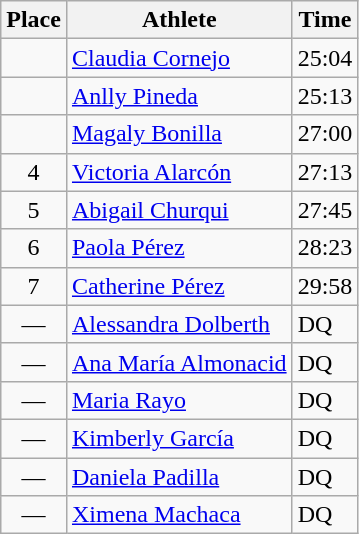<table class=wikitable>
<tr>
<th>Place</th>
<th>Athlete</th>
<th>Time</th>
</tr>
<tr>
<td align=center></td>
<td><a href='#'>Claudia Cornejo</a> </td>
<td>25:04</td>
</tr>
<tr>
<td align=center></td>
<td><a href='#'>Anlly Pineda</a> </td>
<td>25:13</td>
</tr>
<tr>
<td align=center></td>
<td><a href='#'>Magaly Bonilla</a> </td>
<td>27:00</td>
</tr>
<tr>
<td align=center>4</td>
<td><a href='#'>Victoria Alarcón</a> </td>
<td>27:13</td>
</tr>
<tr>
<td align=center>5</td>
<td><a href='#'>Abigail Churqui</a> </td>
<td>27:45</td>
</tr>
<tr>
<td align=center>6</td>
<td><a href='#'>Paola Pérez</a> </td>
<td>28:23</td>
</tr>
<tr>
<td align=center>7</td>
<td><a href='#'>Catherine Pérez</a> </td>
<td>29:58</td>
</tr>
<tr>
<td align=center>—</td>
<td><a href='#'>Alessandra Dolberth</a> </td>
<td>DQ</td>
</tr>
<tr>
<td align=center>—</td>
<td><a href='#'>Ana María Almonacid</a> </td>
<td>DQ</td>
</tr>
<tr>
<td align=center>—</td>
<td><a href='#'>Maria Rayo</a> </td>
<td>DQ</td>
</tr>
<tr>
<td align=center>—</td>
<td><a href='#'>Kimberly García</a> </td>
<td>DQ</td>
</tr>
<tr>
<td align=center>—</td>
<td><a href='#'>Daniela Padilla</a> </td>
<td>DQ</td>
</tr>
<tr>
<td align=center>—</td>
<td><a href='#'>Ximena Machaca</a> </td>
<td>DQ</td>
</tr>
</table>
